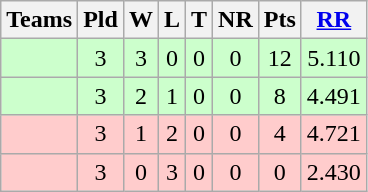<table class="wikitable" style="text-align:center">
<tr>
<th>Teams</th>
<th>Pld</th>
<th>W</th>
<th>L</th>
<th>T</th>
<th>NR</th>
<th>Pts</th>
<th><a href='#'>RR</a></th>
</tr>
<tr style="background:#cfc;">
<td align=left></td>
<td>3</td>
<td>3</td>
<td>0</td>
<td>0</td>
<td>0</td>
<td>12</td>
<td>5.110</td>
</tr>
<tr style="background:#cfc;">
<td align=left></td>
<td>3</td>
<td>2</td>
<td>1</td>
<td>0</td>
<td>0</td>
<td>8</td>
<td>4.491</td>
</tr>
<tr style="background:#fcc;">
<td align=left></td>
<td>3</td>
<td>1</td>
<td>2</td>
<td>0</td>
<td>0</td>
<td>4</td>
<td>4.721</td>
</tr>
<tr style="background:#fcc;">
<td align=left></td>
<td>3</td>
<td>0</td>
<td>3</td>
<td>0</td>
<td>0</td>
<td>0</td>
<td>2.430</td>
</tr>
</table>
